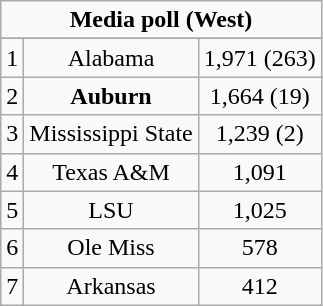<table class="wikitable">
<tr align="center">
<td align="center" Colspan="3"><strong>Media poll (West)</strong></td>
</tr>
<tr align="center">
</tr>
<tr align="center">
<td>1</td>
<td>Alabama</td>
<td>1,971 (263)</td>
</tr>
<tr align="center">
<td>2</td>
<td><strong>Auburn</strong></td>
<td>1,664 (19)</td>
</tr>
<tr align="center">
<td>3</td>
<td>Mississippi State</td>
<td>1,239 (2)</td>
</tr>
<tr align="center">
<td>4</td>
<td>Texas A&M</td>
<td>1,091</td>
</tr>
<tr align="center">
<td>5</td>
<td>LSU</td>
<td>1,025</td>
</tr>
<tr align="center">
<td>6</td>
<td>Ole Miss</td>
<td>578</td>
</tr>
<tr align="center">
<td>7</td>
<td>Arkansas</td>
<td>412</td>
</tr>
</table>
